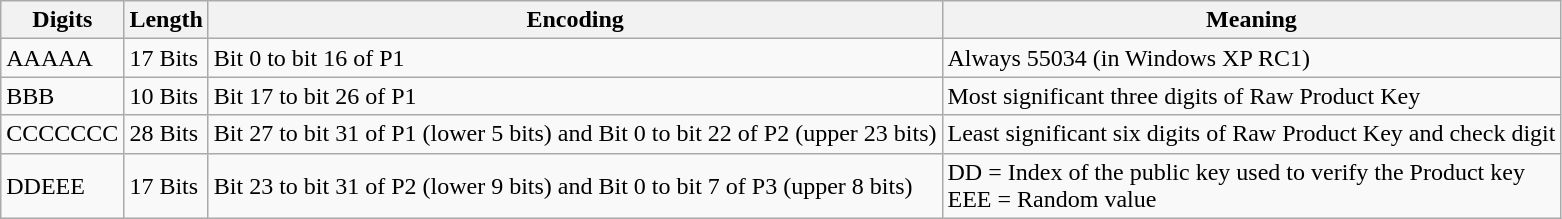<table class="wikitable">
<tr>
<th>Digits</th>
<th>Length</th>
<th>Encoding</th>
<th>Meaning</th>
</tr>
<tr>
<td>AAAAA</td>
<td>17 Bits</td>
<td>Bit 0 to bit 16 of P1</td>
<td>Always 55034 (in Windows XP RC1)</td>
</tr>
<tr>
<td>BBB</td>
<td>10 Bits</td>
<td>Bit 17 to bit 26 of P1</td>
<td>Most significant three digits of Raw Product Key</td>
</tr>
<tr>
<td>CCCCCCC</td>
<td>28 Bits</td>
<td>Bit 27 to bit 31 of P1 (lower 5 bits) and Bit 0 to bit 22 of P2 (upper 23 bits)</td>
<td>Least significant six digits of Raw Product Key and check digit</td>
</tr>
<tr>
<td>DDEEE</td>
<td>17 Bits</td>
<td>Bit 23 to bit 31 of P2 (lower 9 bits) and Bit 0 to bit 7 of P3 (upper 8 bits)</td>
<td>DD = Index of the public key used to verify the Product key<br>EEE = Random value</td>
</tr>
</table>
